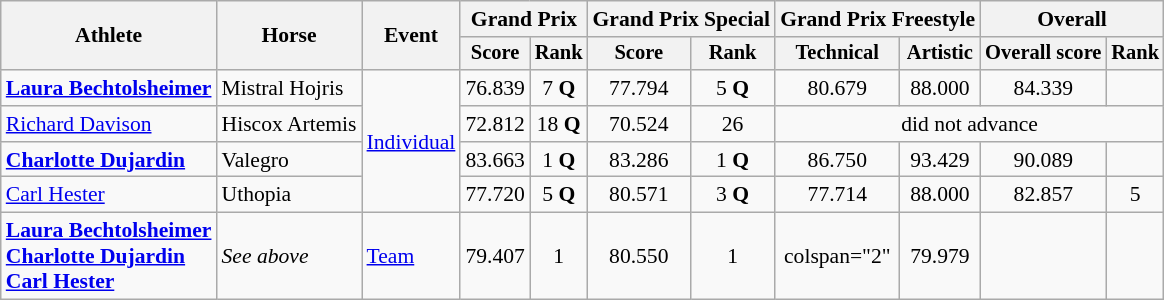<table class=wikitable style="font-size:90%">
<tr>
<th rowspan="2">Athlete</th>
<th rowspan="2">Horse</th>
<th rowspan="2">Event</th>
<th colspan="2">Grand Prix</th>
<th colspan="2">Grand Prix Special</th>
<th colspan="2">Grand Prix Freestyle</th>
<th colspan="2">Overall</th>
</tr>
<tr style="font-size:95%">
<th>Score</th>
<th>Rank</th>
<th>Score</th>
<th>Rank</th>
<th>Technical</th>
<th>Artistic</th>
<th>Overall score</th>
<th>Rank</th>
</tr>
<tr align=center>
<td align=left><strong><a href='#'>Laura Bechtolsheimer</a></strong></td>
<td align=left>Mistral Hojris</td>
<td rowspan="4" style="text-align:left;"><a href='#'>Individual</a></td>
<td>76.839</td>
<td>7 <strong>Q</strong></td>
<td>77.794</td>
<td>5 <strong>Q</strong></td>
<td>80.679</td>
<td>88.000</td>
<td>84.339</td>
<td></td>
</tr>
<tr align=center>
<td align=left><a href='#'>Richard Davison</a></td>
<td align=left>Hiscox Artemis</td>
<td>72.812</td>
<td>18 <strong>Q</strong></td>
<td>70.524</td>
<td>26</td>
<td colspan="4">did not advance</td>
</tr>
<tr align=center>
<td align=left><strong><a href='#'>Charlotte Dujardin</a></strong></td>
<td align=left>Valegro</td>
<td>83.663</td>
<td>1 <strong>Q</strong></td>
<td>83.286</td>
<td>1 <strong>Q</strong></td>
<td>86.750</td>
<td>93.429</td>
<td>90.089</td>
<td></td>
</tr>
<tr align=center>
<td align=left><a href='#'>Carl Hester</a></td>
<td align=left>Uthopia</td>
<td>77.720</td>
<td>5 <strong>Q</strong></td>
<td>80.571</td>
<td>3 <strong>Q</strong></td>
<td>77.714</td>
<td>88.000</td>
<td>82.857</td>
<td>5</td>
</tr>
<tr align=center>
<td align=left><strong><a href='#'>Laura Bechtolsheimer</a><br><a href='#'>Charlotte Dujardin</a><br><a href='#'>Carl Hester</a></strong></td>
<td align=left><em>See above</em></td>
<td align=left><a href='#'>Team</a></td>
<td>79.407</td>
<td>1</td>
<td>80.550</td>
<td>1</td>
<td>colspan="2" </td>
<td>79.979</td>
<td></td>
</tr>
</table>
